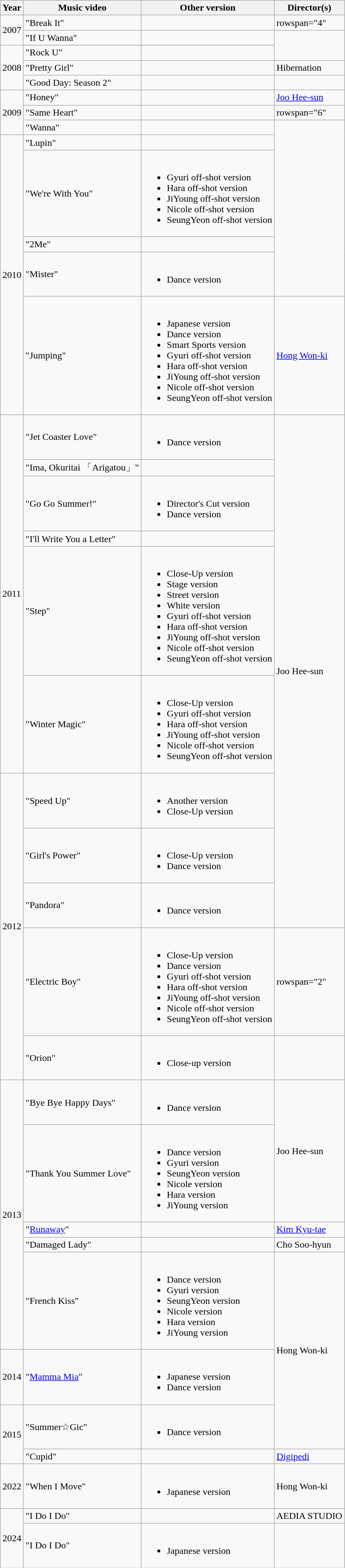<table class="wikitable">
<tr>
<th>Year</th>
<th>Music video</th>
<th>Other version</th>
<th>Director(s)</th>
</tr>
<tr>
<td rowspan="2">2007</td>
<td>"Break It"</td>
<td></td>
<td>rowspan="4" </td>
</tr>
<tr>
<td>"If U Wanna"</td>
<td></td>
</tr>
<tr>
<td rowspan="4">2008</td>
</tr>
<tr>
<td>"Rock U"</td>
<td></td>
</tr>
<tr>
<td>"Pretty Girl"</td>
<td></td>
<td>Hibernation</td>
</tr>
<tr>
<td>"Good Day: Season 2"</td>
<td></td>
<td></td>
</tr>
<tr>
<td rowspan="3">2009</td>
<td>"Honey"</td>
<td></td>
<td><a href='#'>Joo Hee-sun</a></td>
</tr>
<tr>
<td>"Same Heart"</td>
<td></td>
<td>rowspan="6" </td>
</tr>
<tr>
<td>"Wanna"</td>
<td></td>
</tr>
<tr>
<td rowspan="5">2010</td>
<td>"Lupin"</td>
<td></td>
</tr>
<tr>
<td>"We're With You"</td>
<td><br><ul><li>Gyuri off-shot version</li><li>Hara off-shot version</li><li>JiYoung off-shot version</li><li>Nicole off-shot version</li><li>SeungYeon off-shot version</li></ul></td>
</tr>
<tr>
<td>"2Me"</td>
<td></td>
</tr>
<tr>
<td>"Mister"</td>
<td><br><ul><li>Dance version</li></ul></td>
</tr>
<tr>
<td>"Jumping"</td>
<td><br><ul><li>Japanese version</li><li>Dance version</li><li>Smart Sports version</li><li>Gyuri off-shot version</li><li>Hara off-shot version</li><li>JiYoung off-shot version</li><li>Nicole off-shot version</li><li>SeungYeon off-shot version</li></ul></td>
<td><a href='#'>Hong Won-ki</a></td>
</tr>
<tr>
<td rowspan="6">2011</td>
<td>"Jet Coaster Love"</td>
<td><br><ul><li>Dance version</li></ul></td>
<td rowspan="9">Joo Hee-sun</td>
</tr>
<tr>
<td>"Ima, Okuritai 「Arigatou」"</td>
<td></td>
</tr>
<tr>
<td>"Go Go Summer!"</td>
<td><br><ul><li>Director's Cut version</li><li>Dance version</li></ul></td>
</tr>
<tr>
<td>"I'll Write You a Letter"</td>
<td></td>
</tr>
<tr>
<td>"Step"</td>
<td><br><ul><li>Close-Up version</li><li>Stage version</li><li>Street version</li><li>White version</li><li>Gyuri off-shot version</li><li>Hara off-shot version</li><li>JiYoung off-shot version</li><li>Nicole off-shot version</li><li>SeungYeon off-shot version</li></ul></td>
</tr>
<tr>
<td>"Winter Magic"</td>
<td><br><ul><li>Close-Up version</li><li>Gyuri off-shot version</li><li>Hara off-shot version</li><li>JiYoung off-shot version</li><li>Nicole off-shot version</li><li>SeungYeon off-shot version</li></ul></td>
</tr>
<tr>
<td rowspan="5">2012</td>
<td>"Speed Up"</td>
<td><br><ul><li>Another version</li><li>Close-Up version</li></ul></td>
</tr>
<tr>
<td>"Girl's Power"</td>
<td><br><ul><li>Close-Up version</li><li>Dance version</li></ul></td>
</tr>
<tr>
<td>"Pandora"</td>
<td><br><ul><li>Dance version</li></ul></td>
</tr>
<tr>
<td>"Electric Boy"</td>
<td><br><ul><li>Close-Up version</li><li>Dance version</li><li>Gyuri off-shot version</li><li>Hara off-shot version</li><li>JiYoung off-shot version</li><li>Nicole off-shot version</li><li>SeungYeon off-shot version</li></ul></td>
<td>rowspan="2" </td>
</tr>
<tr>
<td>"Orion"</td>
<td><br><ul><li>Close-up version</li></ul></td>
</tr>
<tr>
<td rowspan="5">2013</td>
<td>"Bye Bye Happy Days"</td>
<td><br><ul><li>Dance version</li></ul></td>
<td rowspan="2">Joo Hee-sun</td>
</tr>
<tr>
<td>"Thank You Summer Love"</td>
<td><br><ul><li>Dance version</li><li>Gyuri version</li><li>SeungYeon version</li><li>Nicole version</li><li>Hara version</li><li>JiYoung version</li></ul></td>
</tr>
<tr>
<td>"<a href='#'>Runaway</a>"</td>
<td></td>
<td><a href='#'>Kim Kyu-tae</a></td>
</tr>
<tr>
<td>"Damaged Lady"</td>
<td></td>
<td>Cho Soo-hyun</td>
</tr>
<tr>
<td>"French Kiss"</td>
<td><br><ul><li>Dance version</li><li>Gyuri version</li><li>SeungYeon version</li><li>Nicole version</li><li>Hara version</li><li>JiYoung version</li></ul></td>
<td rowspan="3">Hong Won-ki</td>
</tr>
<tr>
<td rowspan="1">2014</td>
<td>"<a href='#'>Mamma Mia</a>"</td>
<td><br><ul><li>Japanese version</li><li>Dance version</li></ul></td>
</tr>
<tr>
<td rowspan="2">2015</td>
<td>"Summer☆Gic"</td>
<td><br><ul><li>Dance version</li></ul></td>
</tr>
<tr>
<td>"Cupid"</td>
<td></td>
<td><a href='#'>Digipedi</a></td>
</tr>
<tr>
<td>2022</td>
<td>"When I Move"</td>
<td><br><ul><li>Japanese version</li></ul></td>
<td>Hong Won-ki</td>
</tr>
<tr>
<td rowspan="2">2024</td>
<td>"I Do I Do"</td>
<td></td>
<td>AEDIA STUDIO</td>
</tr>
<tr>
<td>"I Do I Do"</td>
<td><br><ul><li>Japanese version</li></ul></td>
<td></td>
</tr>
</table>
